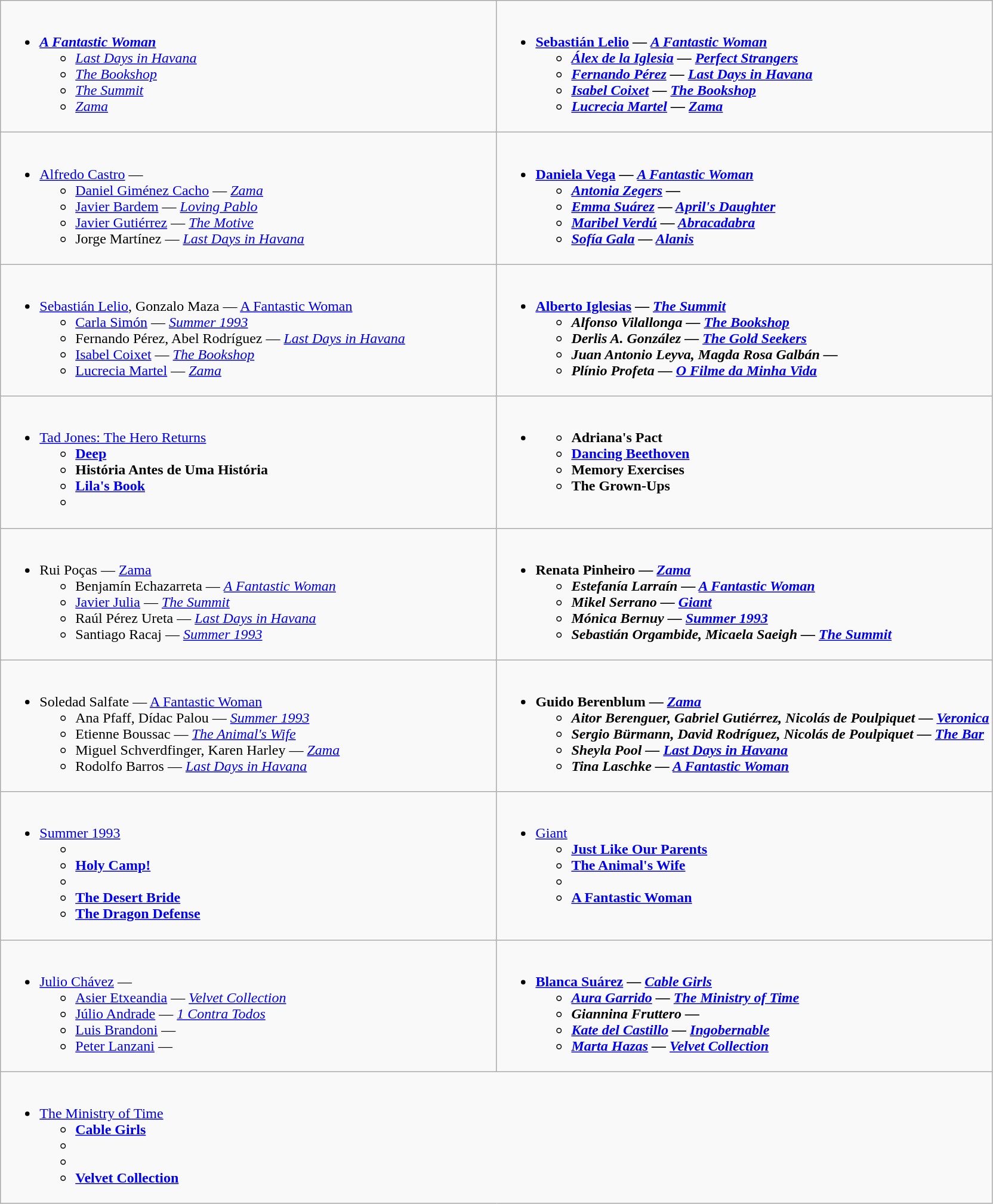<table class=wikitable style="width="100%">
<tr>
<td style="vertical-align:top;" width="50%"><br><ul><li><strong><em><a href='#'>A Fantastic Woman</a></em></strong><ul><li><em><a href='#'>Last Days in Havana</a></em></li><li><em><a href='#'>The Bookshop</a></em></li><li><em><a href='#'>The Summit</a></em></li><li><em><a href='#'>Zama</a></em></li></ul></li></ul></td>
<td style="vertical-align:top;" width="50%"><br><ul><li><strong><a href='#'>Sebastián Lelio</a> — <em><a href='#'>A Fantastic Woman</a><strong><em><ul><li><a href='#'>Álex de la Iglesia</a> — </em><a href='#'>Perfect Strangers</a><em></li><li><a href='#'>Fernando Pérez</a> — </em><a href='#'>Last Days in Havana</a><em></li><li><a href='#'>Isabel Coixet</a> — </em><a href='#'>The Bookshop</a><em></li><li><a href='#'>Lucrecia Martel</a> — </em><a href='#'>Zama</a><em></li></ul></li></ul></td>
</tr>
<tr>
<td style="vertical-align:top;" width="50%"><br><ul><li></strong><a href='#'>Alfredo Castro</a> — </em></em></strong><ul><li><a href='#'>Daniel Giménez Cacho</a> — <em><a href='#'>Zama</a></em></li><li><a href='#'>Javier Bardem</a> — <em><a href='#'>Loving Pablo</a></em></li><li><a href='#'>Javier Gutiérrez</a> — <em><a href='#'>The Motive</a></em></li><li>Jorge Martínez — <em><a href='#'>Last Days in Havana</a></em></li></ul></li></ul></td>
<td style="vertical-align:top;" width="50%"><br><ul><li><strong><a href='#'>Daniela Vega</a> — <em><a href='#'>A Fantastic Woman</a><strong><em><ul><li><a href='#'>Antonia Zegers</a> — </em><em></li><li><a href='#'>Emma Suárez</a> — </em><a href='#'>April's Daughter</a><em></li><li><a href='#'>Maribel Verdú</a> — </em><a href='#'>Abracadabra</a><em></li><li><a href='#'>Sofía Gala</a> — </em><a href='#'>Alanis</a><em></li></ul></li></ul></td>
</tr>
<tr>
<td style="vertical-align:top;" width="50%"><br><ul><li></strong><a href='#'>Sebastián Lelio</a>, Gonzalo Maza — </em><a href='#'>A Fantastic Woman</a></em></strong><ul><li><a href='#'>Carla Simón</a> — <em><a href='#'>Summer 1993</a></em></li><li>Fernando Pérez, Abel Rodríguez — <em><a href='#'>Last Days in Havana</a></em></li><li><a href='#'>Isabel Coixet</a> — <em><a href='#'>The Bookshop</a></em></li><li><a href='#'>Lucrecia Martel</a> — <em><a href='#'>Zama</a></em></li></ul></li></ul></td>
<td style="vertical-align:top;" width="50%"><br><ul><li><strong><a href='#'>Alberto Iglesias</a> — <em><a href='#'>The Summit</a><strong><em><ul><li>Alfonso Vilallonga — </em><a href='#'>The Bookshop</a><em></li><li>Derlis A. González — </em><a href='#'>The Gold Seekers</a><em></li><li>Juan Antonio Leyva, Magda Rosa Galbán — </em><em></li><li>Plínio Profeta — </em><a href='#'>O Filme da Minha Vida</a><em></li></ul></li></ul></td>
</tr>
<tr>
<td style="vertical-align:top;" width="50%"><br><ul><li></em></strong><a href='#'>Tad Jones: The Hero Returns</a><strong><em><ul><li></em><a href='#'>Deep</a><em></li><li></em>História Antes de Uma História<em></li><li></em><a href='#'>Lila's Book</a><em></li><li></em><em></li></ul></li></ul></td>
<td style="vertical-align:top;" width="50%"><br><ul><li></em></strong><strong><em><ul><li></em>Adriana's Pact<em></li><li></em><a href='#'>Dancing Beethoven</a><em></li><li></em>Memory Exercises<em></li><li></em>The Grown-Ups<em></li></ul></li></ul></td>
</tr>
<tr>
<td style="vertical-align:top;" width="50%"><br><ul><li></strong>Rui Poças — </em><a href='#'>Zama</a></em></strong><ul><li>Benjamín Echazarreta — <em><a href='#'>A Fantastic Woman</a></em></li><li><a href='#'>Javier Julia</a> — <em><a href='#'>The Summit</a></em></li><li>Raúl Pérez Ureta — <em><a href='#'>Last Days in Havana</a></em></li><li>Santiago Racaj — <em><a href='#'>Summer 1993</a></em></li></ul></li></ul></td>
<td style="vertical-align:top;" width="50%"><br><ul><li><strong>Renata Pinheiro — <em><a href='#'>Zama</a><strong><em><ul><li>Estefanía Larraín — </em><a href='#'>A Fantastic Woman</a><em></li><li>Mikel Serrano — </em><a href='#'>Giant</a><em></li><li>Mónica Bernuy — </em><a href='#'>Summer 1993</a><em></li><li>Sebastián Orgambide, Micaela Saeigh — </em><a href='#'>The Summit</a><em></li></ul></li></ul></td>
</tr>
<tr>
<td style="vertical-align:top;" width="50%"><br><ul><li></strong>Soledad Salfate — </em><a href='#'>A Fantastic Woman</a></em></strong><ul><li>Ana Pfaff, Dídac Palou — <em><a href='#'>Summer 1993</a></em></li><li>Etienne Boussac — <em><a href='#'>The Animal's Wife</a></em></li><li>Miguel Schverdfinger, Karen Harley — <em><a href='#'>Zama</a></em></li><li>Rodolfo Barros — <em><a href='#'>Last Days in Havana</a></em></li></ul></li></ul></td>
<td style="vertical-align:top;" width="50%"><br><ul><li><strong>Guido Berenblum — <em><a href='#'>Zama</a><strong><em><ul><li>Aitor Berenguer, Gabriel Gutiérrez, Nicolás de Poulpiquet — </em><a href='#'>Veronica</a><em></li><li>Sergio Bürmann, David Rodríguez, Nicolás de Poulpiquet — </em><a href='#'>The Bar</a><em></li><li>Sheyla Pool — </em><a href='#'>Last Days in Havana</a><em></li><li>Tina Laschke — </em><a href='#'>A Fantastic Woman</a><em></li></ul></li></ul></td>
</tr>
<tr>
<td style="vertical-align:top;" width="50%"><br><ul><li></em></strong><a href='#'>Summer 1993</a><strong><em><ul><li></em><em></li><li></em><a href='#'>Holy Camp!</a><em></li><li></em><em></li><li></em><a href='#'>The Desert Bride</a><em></li><li></em><a href='#'>The Dragon Defense</a><em></li></ul></li></ul></td>
<td style="vertical-align:top;" width="50%"><br><ul><li></em></strong><a href='#'>Giant</a><strong><em><ul><li></em><a href='#'>Just Like Our Parents</a><em></li><li></em><a href='#'>The Animal's Wife</a><em></li><li></em><em></li><li></em><a href='#'>A Fantastic Woman</a><em></li></ul></li></ul></td>
</tr>
<tr>
<td style="vertical-align:top;" width="50%"><br><ul><li></strong><a href='#'>Julio Chávez</a> — </em></em></strong><ul><li><a href='#'>Asier Etxeandia</a> — <em><a href='#'>Velvet Collection</a></em></li><li><a href='#'>Júlio Andrade</a> — <em><a href='#'>1 Contra Todos</a></em></li><li><a href='#'>Luis Brandoni</a> — <em></em></li><li><a href='#'>Peter Lanzani</a> — <em></em></li></ul></li></ul></td>
<td style="vertical-align:top;" width="50%"><br><ul><li><strong><a href='#'>Blanca Suárez</a> — <em><a href='#'>Cable Girls</a><strong><em><ul><li><a href='#'>Aura Garrido</a> — </em><a href='#'>The Ministry of Time</a><em></li><li>Giannina Fruttero — </em><em></li><li><a href='#'>Kate del Castillo</a> — </em><a href='#'>Ingobernable</a><em></li><li><a href='#'>Marta Hazas</a> — </em><a href='#'>Velvet Collection</a><em></li></ul></li></ul></td>
</tr>
<tr>
<td colspan = "2" style="vertical-align:top;" width="100%"><br><ul><li></em></strong><a href='#'>The Ministry of Time</a><strong><em><ul><li></em><a href='#'>Cable Girls</a><em></li><li></em><em></li><li></em><em></li><li></em><a href='#'>Velvet Collection</a><em></li></ul></li></ul></td>
</tr>
</table>
